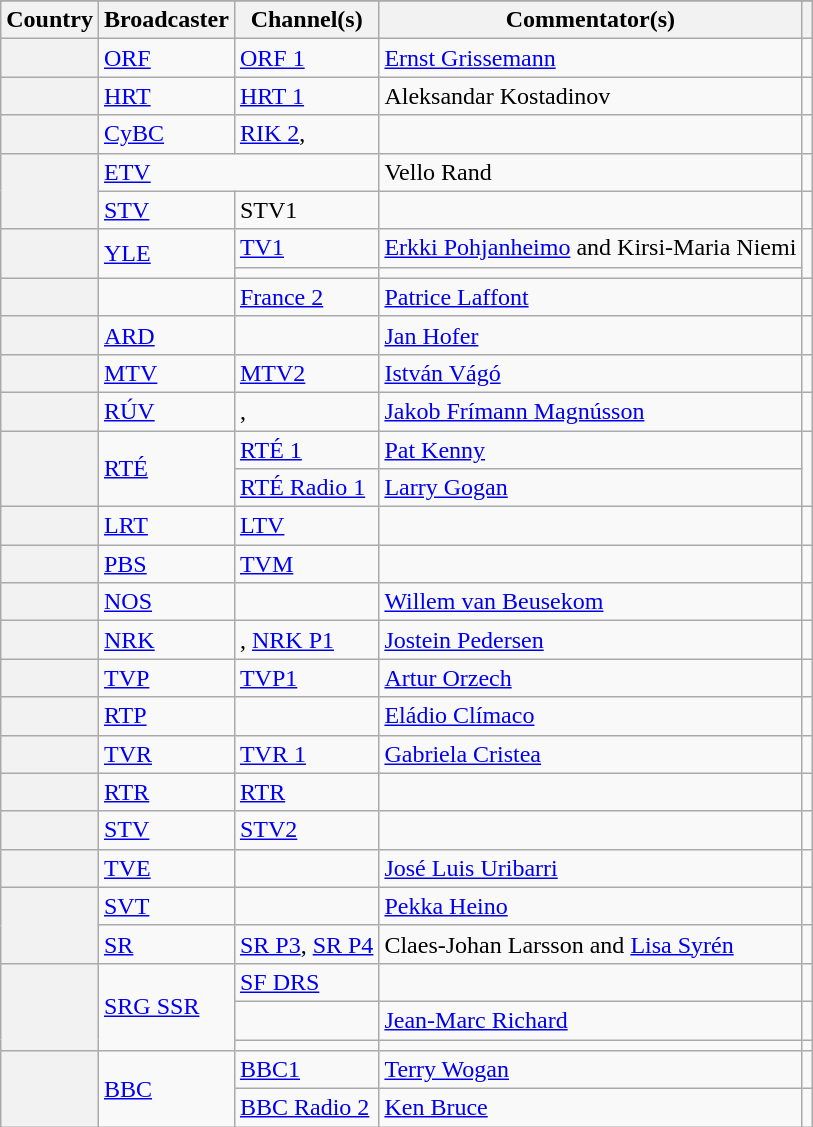<table class="wikitable plainrowheaders sticky-header">
<tr>
</tr>
<tr>
<th scope="col">Country</th>
<th scope="col">Broadcaster</th>
<th scope="col">Channel(s)</th>
<th scope="col">Commentator(s)</th>
<th scope="col"></th>
</tr>
<tr>
<th scope="row"></th>
<td><a href='#'>ORF</a></td>
<td><a href='#'>ORF 1</a></td>
<td><a href='#'>Ernst Grissemann</a></td>
<td style="text-align:center"></td>
</tr>
<tr>
<th scope="row"></th>
<td><a href='#'>HRT</a></td>
<td><a href='#'>HRT 1</a></td>
<td>Aleksandar Kostadinov</td>
<td style="text-align:center"></td>
</tr>
<tr>
<th scope="row"></th>
<td><a href='#'>CyBC</a></td>
<td><a href='#'>RIK 2</a>, </td>
<td></td>
<td style="text-align:center"></td>
</tr>
<tr>
<th scope="row" rowspan="2"></th>
<td colspan="2"><a href='#'>ETV</a></td>
<td>Vello Rand</td>
<td style="text-align:center"></td>
</tr>
<tr>
<td><a href='#'>STV</a></td>
<td>STV1</td>
<td></td>
<td style="text-align:center"></td>
</tr>
<tr>
<th scope="rowgroup" rowspan="2"></th>
<td rowspan="2"><a href='#'>YLE</a></td>
<td><a href='#'>TV1</a></td>
<td><a href='#'>Erkki Pohjanheimo</a> and Kirsi-Maria Niemi</td>
<td rowspan="2" style="text-align:center"></td>
</tr>
<tr>
<td></td>
<td></td>
</tr>
<tr>
<th scope="row"></th>
<td></td>
<td><a href='#'>France 2</a></td>
<td><a href='#'>Patrice Laffont</a></td>
<td style="text-align:center"></td>
</tr>
<tr>
<th scope="row"></th>
<td><a href='#'>ARD</a></td>
<td></td>
<td><a href='#'>Jan Hofer</a></td>
<td style="text-align:center"></td>
</tr>
<tr>
<th scope="row"></th>
<td><a href='#'>MTV</a></td>
<td><a href='#'>MTV2</a></td>
<td><a href='#'>István Vágó</a></td>
<td style="text-align:center"></td>
</tr>
<tr>
<th scope="row"></th>
<td><a href='#'>RÚV</a></td>
<td>, </td>
<td><a href='#'>Jakob Frímann Magnússon</a></td>
<td style="text-align:center"></td>
</tr>
<tr>
<th scope="rowgroup" rowspan="2"></th>
<td rowspan="2"><a href='#'>RTÉ</a></td>
<td><a href='#'>RTÉ 1</a></td>
<td><a href='#'>Pat Kenny</a></td>
<td rowspan="2" style="text-align:center"></td>
</tr>
<tr>
<td><a href='#'>RTÉ Radio 1</a></td>
<td><a href='#'>Larry Gogan</a></td>
</tr>
<tr>
<th scope="row"></th>
<td><a href='#'>LRT</a></td>
<td><a href='#'>LTV</a></td>
<td></td>
<td style="text-align:center"></td>
</tr>
<tr>
<th scope="row"></th>
<td><a href='#'>PBS</a></td>
<td><a href='#'>TVM</a></td>
<td></td>
<td style="text-align:center"></td>
</tr>
<tr>
<th scope="row"></th>
<td><a href='#'>NOS</a></td>
<td></td>
<td><a href='#'>Willem van Beusekom</a></td>
<td style="text-align:center"></td>
</tr>
<tr>
<th scope="row"></th>
<td><a href='#'>NRK</a></td>
<td>, <a href='#'>NRK P1</a></td>
<td><a href='#'>Jostein Pedersen</a></td>
<td style="text-align:center"></td>
</tr>
<tr>
<th scope="row"></th>
<td><a href='#'>TVP</a></td>
<td><a href='#'>TVP1</a></td>
<td><a href='#'>Artur Orzech</a></td>
<td style="text-align:center"></td>
</tr>
<tr>
<th scope="row"></th>
<td><a href='#'>RTP</a></td>
<td></td>
<td><a href='#'>Eládio Clímaco</a></td>
<td style="text-align:center"></td>
</tr>
<tr>
<th scope="row"></th>
<td><a href='#'>TVR</a></td>
<td><a href='#'>TVR 1</a></td>
<td><a href='#'>Gabriela Cristea</a></td>
<td style="text-align:center"></td>
</tr>
<tr>
<th scope="row"></th>
<td><a href='#'>RTR</a></td>
<td><a href='#'>RTR</a></td>
<td></td>
<td style="text-align:center"></td>
</tr>
<tr>
<th scope="row"></th>
<td><a href='#'>STV</a></td>
<td><a href='#'>STV2</a></td>
<td></td>
<td style="text-align:center"></td>
</tr>
<tr>
<th scope="row"></th>
<td><a href='#'>TVE</a></td>
<td></td>
<td><a href='#'>José Luis Uribarri</a></td>
<td style="text-align:center"></td>
</tr>
<tr>
<th scope="rowgroup" rowspan="2"></th>
<td><a href='#'>SVT</a></td>
<td></td>
<td><a href='#'>Pekka Heino</a></td>
<td style="text-align:center"></td>
</tr>
<tr>
<td><a href='#'>SR</a></td>
<td><a href='#'>SR P3</a>, <a href='#'>SR P4</a></td>
<td>Claes-Johan Larsson and <a href='#'>Lisa Syrén</a></td>
<td style="text-align:center"></td>
</tr>
<tr>
<th scope="rowgroup" rowspan="3"></th>
<td rowspan="3"><a href='#'>SRG SSR</a></td>
<td><a href='#'>SF DRS</a></td>
<td></td>
<td style="text-align:center"></td>
</tr>
<tr>
<td></td>
<td><a href='#'>Jean-Marc Richard</a></td>
<td style="text-align:center"></td>
</tr>
<tr>
<td></td>
<td></td>
<td style="text-align:center"></td>
</tr>
<tr>
<th scope="rowgroup" rowspan="2"></th>
<td rowspan="2"><a href='#'>BBC</a></td>
<td><a href='#'>BBC1</a></td>
<td><a href='#'>Terry Wogan</a></td>
<td style="text-align:center"></td>
</tr>
<tr>
<td><a href='#'>BBC Radio 2</a></td>
<td><a href='#'>Ken Bruce</a></td>
<td style="text-align:center"></td>
</tr>
</table>
